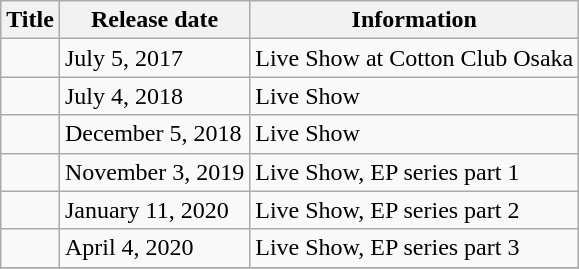<table class="wikitable">
<tr>
<th>Title</th>
<th>Release date</th>
<th>Information</th>
</tr>
<tr>
<td></td>
<td>July 5, 2017</td>
<td>Live Show at Cotton Club Osaka</td>
</tr>
<tr>
<td></td>
<td>July 4, 2018</td>
<td>Live Show</td>
</tr>
<tr>
<td></td>
<td>December 5, 2018</td>
<td>Live Show</td>
</tr>
<tr>
<td></td>
<td>November 3, 2019</td>
<td>Live Show, EP series part 1</td>
</tr>
<tr>
<td></td>
<td>January 11, 2020</td>
<td>Live Show, EP series part 2</td>
</tr>
<tr>
<td></td>
<td>April 4, 2020</td>
<td>Live Show, EP series part 3</td>
</tr>
<tr>
</tr>
</table>
